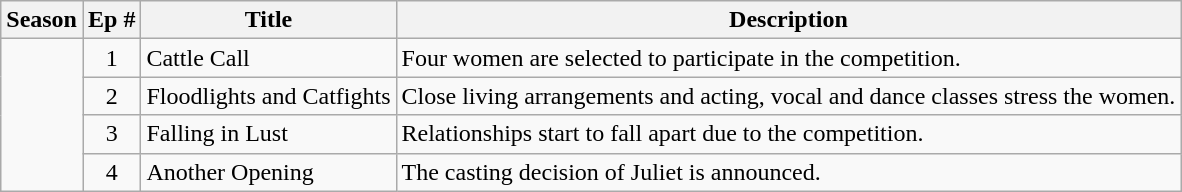<table class="wikitable">
<tr>
<th>Season</th>
<th>Ep #</th>
<th>Title</th>
<th>Description</th>
</tr>
<tr>
<td rowspan="4"></td>
<td align="center">1</td>
<td>Cattle Call</td>
<td>Four women are selected to participate in the competition.</td>
</tr>
<tr>
<td align="center">2</td>
<td>Floodlights and Catfights</td>
<td>Close living arrangements and acting, vocal and dance classes stress the women.</td>
</tr>
<tr>
<td align="center">3</td>
<td>Falling in Lust</td>
<td>Relationships start to fall apart due to the competition.</td>
</tr>
<tr>
<td align="center">4</td>
<td>Another Opening</td>
<td>The casting decision of Juliet is announced.</td>
</tr>
</table>
